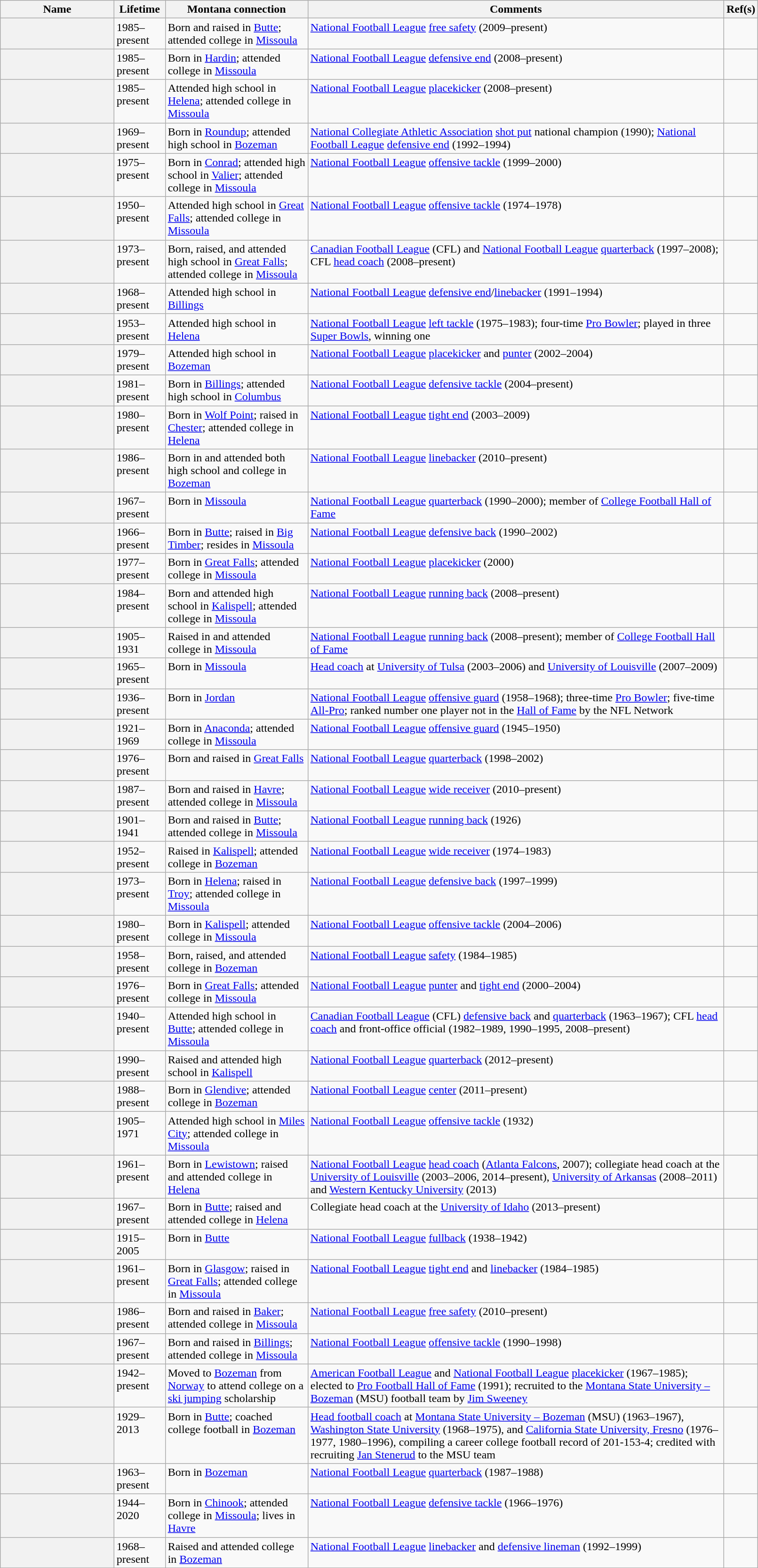<table class="sortable wikitable plainrowheaders" width="85%">
<tr>
<th width="15%" scope="col">Name</th>
<th scope="col">Lifetime</th>
<th class="unsortable" scope="col">Montana connection</th>
<th class="unsortable" scope="col">Comments</th>
<th class="unsortable" width="2%" scope="col">Ref(s)</th>
</tr>
<tr valign="top">
<th scope="row"></th>
<td>1985–present</td>
<td>Born and raised in <a href='#'>Butte</a>; attended college in <a href='#'>Missoula</a></td>
<td><a href='#'>National Football League</a> <a href='#'>free safety</a> (2009–present)</td>
<td align="center"></td>
</tr>
<tr valign="top">
<th scope="row"></th>
<td>1985–present</td>
<td>Born in <a href='#'>Hardin</a>; attended college in <a href='#'>Missoula</a></td>
<td><a href='#'>National Football League</a> <a href='#'>defensive end</a> (2008–present)</td>
<td align="center"></td>
</tr>
<tr valign="top">
<th scope="row"></th>
<td>1985–present</td>
<td>Attended high school in <a href='#'>Helena</a>; attended college in <a href='#'>Missoula</a></td>
<td><a href='#'>National Football League</a> <a href='#'>placekicker</a> (2008–present)</td>
<td align="center"></td>
</tr>
<tr valign="top">
<th scope="row"></th>
<td>1969–present</td>
<td>Born in <a href='#'>Roundup</a>; attended high school in <a href='#'>Bozeman</a></td>
<td><a href='#'>National Collegiate Athletic Association</a> <a href='#'>shot put</a> national champion (1990); <a href='#'>National Football League</a> <a href='#'>defensive end</a> (1992–1994)</td>
<td align="center"></td>
</tr>
<tr valign="top">
<th scope="row"></th>
<td>1975–present</td>
<td>Born in <a href='#'>Conrad</a>; attended high school in <a href='#'>Valier</a>; attended college in <a href='#'>Missoula</a></td>
<td><a href='#'>National Football League</a> <a href='#'>offensive tackle</a> (1999–2000)</td>
<td align="center"></td>
</tr>
<tr valign="top">
<th scope="row"></th>
<td>1950–present</td>
<td>Attended high school in <a href='#'>Great Falls</a>; attended college in <a href='#'>Missoula</a></td>
<td><a href='#'>National Football League</a> <a href='#'>offensive tackle</a> (1974–1978)</td>
<td align="center"></td>
</tr>
<tr valign="top">
<th scope="row"></th>
<td>1973–present</td>
<td>Born, raised, and attended high school in <a href='#'>Great Falls</a>; attended college in <a href='#'>Missoula</a></td>
<td><a href='#'>Canadian Football League</a> (CFL) and <a href='#'>National Football League</a> <a href='#'>quarterback</a> (1997–2008); CFL <a href='#'>head coach</a> (2008–present)</td>
<td align="center"></td>
</tr>
<tr valign="top">
<th scope="row"></th>
<td>1968–present</td>
<td>Attended high school in <a href='#'>Billings</a></td>
<td><a href='#'>National Football League</a> <a href='#'>defensive end</a>/<a href='#'>linebacker</a> (1991–1994)</td>
<td align="center"></td>
</tr>
<tr valign="top">
<th scope="row"></th>
<td>1953–present</td>
<td>Attended high school in <a href='#'>Helena</a></td>
<td><a href='#'>National Football League</a> <a href='#'>left tackle</a> (1975–1983); four-time <a href='#'>Pro Bowler</a>; played in three <a href='#'>Super Bowls</a>, winning one</td>
<td align="center"></td>
</tr>
<tr valign="top">
<th scope="row"></th>
<td>1979–present</td>
<td>Attended high school in <a href='#'>Bozeman</a></td>
<td><a href='#'>National Football League</a> <a href='#'>placekicker</a> and <a href='#'>punter</a> (2002–2004)</td>
<td align="center"></td>
</tr>
<tr valign="top">
<th scope="row"></th>
<td>1981–present</td>
<td>Born in <a href='#'>Billings</a>; attended high school in <a href='#'>Columbus</a></td>
<td><a href='#'>National Football League</a> <a href='#'>defensive tackle</a> (2004–present)</td>
<td align="center"></td>
</tr>
<tr valign="top">
<th scope="row"></th>
<td>1980–present</td>
<td>Born in <a href='#'>Wolf Point</a>; raised in <a href='#'>Chester</a>; attended college in <a href='#'>Helena</a></td>
<td><a href='#'>National Football League</a> <a href='#'>tight end</a> (2003–2009)</td>
<td align="center"></td>
</tr>
<tr valign="top">
<th scope="row"></th>
<td>1986–present</td>
<td>Born in and attended both high school and college in <a href='#'>Bozeman</a></td>
<td><a href='#'>National Football League</a> <a href='#'>linebacker</a> (2010–present)</td>
<td align="center"></td>
</tr>
<tr valign="top">
<th scope="row"></th>
<td>1967–present</td>
<td>Born in <a href='#'>Missoula</a></td>
<td><a href='#'>National Football League</a> <a href='#'>quarterback</a> (1990–2000); member of <a href='#'>College Football Hall of Fame</a></td>
<td align="center"></td>
</tr>
<tr valign="top">
<th scope="row"></th>
<td>1966–present</td>
<td>Born in <a href='#'>Butte</a>; raised in <a href='#'>Big Timber</a>; resides in <a href='#'>Missoula</a></td>
<td><a href='#'>National Football League</a> <a href='#'>defensive back</a> (1990–2002)</td>
<td align="center"></td>
</tr>
<tr valign="top">
<th scope="row"></th>
<td>1977–present</td>
<td>Born in <a href='#'>Great Falls</a>; attended college in <a href='#'>Missoula</a></td>
<td><a href='#'>National Football League</a> <a href='#'>placekicker</a> (2000)</td>
<td align="center"></td>
</tr>
<tr valign="top">
<th scope="row"></th>
<td>1984–present</td>
<td>Born and attended high school in <a href='#'>Kalispell</a>; attended college in <a href='#'>Missoula</a></td>
<td><a href='#'>National Football League</a> <a href='#'>running back</a> (2008–present)</td>
<td align="center"></td>
</tr>
<tr valign="top">
<th scope="row"></th>
<td>1905–1931</td>
<td>Raised in and attended college in <a href='#'>Missoula</a></td>
<td><a href='#'>National Football League</a> <a href='#'>running back</a> (2008–present); member of <a href='#'>College Football Hall of Fame</a></td>
<td align="center"></td>
</tr>
<tr valign="top">
<th scope="row"></th>
<td>1965–present</td>
<td>Born in <a href='#'>Missoula</a></td>
<td><a href='#'>Head coach</a> at <a href='#'>University of Tulsa</a> (2003–2006) and <a href='#'>University of Louisville</a> (2007–2009)</td>
<td align="center"></td>
</tr>
<tr valign="top">
<th scope="row"></th>
<td>1936–present</td>
<td>Born in <a href='#'>Jordan</a></td>
<td><a href='#'>National Football League</a> <a href='#'>offensive guard</a> (1958–1968); three-time <a href='#'>Pro Bowler</a>; five-time <a href='#'>All-Pro</a>; ranked number one player not in the <a href='#'>Hall of Fame</a> by the NFL Network</td>
<td align="center"></td>
</tr>
<tr valign="top">
<th scope="row"></th>
<td>1921–1969</td>
<td>Born in <a href='#'>Anaconda</a>; attended college in <a href='#'>Missoula</a></td>
<td><a href='#'>National Football League</a> <a href='#'>offensive guard</a> (1945–1950)</td>
<td align="center"></td>
</tr>
<tr valign="top">
<th scope="row"></th>
<td>1976–present</td>
<td>Born and raised in <a href='#'>Great Falls</a></td>
<td><a href='#'>National Football League</a> <a href='#'>quarterback</a> (1998–2002)</td>
<td align="center"></td>
</tr>
<tr valign="top">
<th scope="row"></th>
<td>1987–present</td>
<td>Born and raised in <a href='#'>Havre</a>; attended college in <a href='#'>Missoula</a></td>
<td><a href='#'>National Football League</a> <a href='#'>wide receiver</a> (2010–present)</td>
<td align="center"></td>
</tr>
<tr valign="top">
<th scope="row"></th>
<td>1901–1941</td>
<td>Born and raised in <a href='#'>Butte</a>; attended college in <a href='#'>Missoula</a></td>
<td><a href='#'>National Football League</a> <a href='#'>running back</a> (1926)</td>
<td align="center"></td>
</tr>
<tr valign="top">
<th scope="row"></th>
<td>1952–present</td>
<td>Raised in <a href='#'>Kalispell</a>; attended college in <a href='#'>Bozeman</a></td>
<td><a href='#'>National Football League</a> <a href='#'>wide receiver</a> (1974–1983)</td>
<td align="center"></td>
</tr>
<tr valign="top">
<th scope="row"></th>
<td>1973–present</td>
<td>Born in <a href='#'>Helena</a>; raised in <a href='#'>Troy</a>; attended college in <a href='#'>Missoula</a></td>
<td><a href='#'>National Football League</a> <a href='#'>defensive back</a> (1997–1999)</td>
<td align="center"></td>
</tr>
<tr valign="top">
<th scope="row"></th>
<td>1980–present</td>
<td>Born in <a href='#'>Kalispell</a>; attended college in <a href='#'>Missoula</a></td>
<td><a href='#'>National Football League</a> <a href='#'>offensive tackle</a> (2004–2006)</td>
<td align="center"></td>
</tr>
<tr valign="top">
<th scope="row"></th>
<td>1958–present</td>
<td>Born, raised, and attended college in <a href='#'>Bozeman</a></td>
<td><a href='#'>National Football League</a> <a href='#'>safety</a> (1984–1985)</td>
<td align="center"></td>
</tr>
<tr valign="top">
<th scope="row"></th>
<td>1976–present</td>
<td>Born in <a href='#'>Great Falls</a>; attended college in <a href='#'>Missoula</a></td>
<td><a href='#'>National Football League</a> <a href='#'>punter</a> and <a href='#'>tight end</a> (2000–2004)</td>
<td align="center"></td>
</tr>
<tr valign="top">
<th scope="row"></th>
<td>1940–present</td>
<td>Attended high school in <a href='#'>Butte</a>; attended college in <a href='#'>Missoula</a></td>
<td><a href='#'>Canadian Football League</a> (CFL) <a href='#'>defensive back</a> and <a href='#'>quarterback</a> (1963–1967); CFL <a href='#'>head coach</a> and front-office official (1982–1989, 1990–1995, 2008–present)</td>
<td align="center"></td>
</tr>
<tr valign="top">
<th scope="row"></th>
<td>1990–present</td>
<td>Raised and attended high school in <a href='#'>Kalispell</a></td>
<td><a href='#'>National Football League</a> <a href='#'>quarterback</a> (2012–present)</td>
<td align="center"></td>
</tr>
<tr valign="top">
<th scope="row"></th>
<td>1988–present</td>
<td>Born in <a href='#'>Glendive</a>; attended college in <a href='#'>Bozeman</a></td>
<td><a href='#'>National Football League</a> <a href='#'>center</a> (2011–present)</td>
<td align="center"></td>
</tr>
<tr valign="top">
<th scope="row"></th>
<td>1905–1971</td>
<td>Attended high school in <a href='#'>Miles City</a>; attended college in <a href='#'>Missoula</a></td>
<td><a href='#'>National Football League</a> <a href='#'>offensive tackle</a> (1932)</td>
<td align="center"></td>
</tr>
<tr valign="top">
<th scope="row"></th>
<td>1961–present</td>
<td>Born in <a href='#'>Lewistown</a>; raised and attended college in <a href='#'>Helena</a></td>
<td><a href='#'>National Football League</a> <a href='#'>head coach</a> (<a href='#'>Atlanta Falcons</a>, 2007); collegiate head coach at the <a href='#'>University of Louisville</a> (2003–2006, 2014–present), <a href='#'>University of Arkansas</a> (2008–2011) and <a href='#'>Western Kentucky University</a> (2013)</td>
<td align="center"></td>
</tr>
<tr valign="top">
<th scope="row"></th>
<td>1967–present</td>
<td>Born in <a href='#'>Butte</a>; raised and attended college in <a href='#'>Helena</a></td>
<td>Collegiate head coach at the <a href='#'>University of Idaho</a> (2013–present)</td>
<td align="center"></td>
</tr>
<tr valign="top">
<th scope="row"></th>
<td>1915–2005</td>
<td>Born in <a href='#'>Butte</a></td>
<td><a href='#'>National Football League</a> <a href='#'>fullback</a> (1938–1942)</td>
<td align="center"></td>
</tr>
<tr valign="top">
<th scope="row"></th>
<td>1961–present</td>
<td>Born in <a href='#'>Glasgow</a>; raised in <a href='#'>Great Falls</a>; attended college in <a href='#'>Missoula</a></td>
<td><a href='#'>National Football League</a> <a href='#'>tight end</a> and <a href='#'>linebacker</a> (1984–1985)</td>
<td align="center"></td>
</tr>
<tr valign="top">
<th scope="row"></th>
<td>1986–present</td>
<td>Born and raised in <a href='#'>Baker</a>; attended college in <a href='#'>Missoula</a></td>
<td><a href='#'>National Football League</a> <a href='#'>free safety</a> (2010–present)</td>
<td align="center"></td>
</tr>
<tr valign="top">
<th scope="row"></th>
<td>1967–present</td>
<td>Born and raised in <a href='#'>Billings</a>; attended college in <a href='#'>Missoula</a></td>
<td><a href='#'>National Football League</a> <a href='#'>offensive tackle</a> (1990–1998)</td>
<td align="center"></td>
</tr>
<tr valign="top">
<th scope="row"></th>
<td>1942–present</td>
<td>Moved to <a href='#'>Bozeman</a> from <a href='#'>Norway</a> to attend college on a <a href='#'>ski jumping</a> scholarship</td>
<td><a href='#'>American Football League</a> and <a href='#'>National Football League</a> <a href='#'>placekicker</a> (1967–1985); elected to <a href='#'>Pro Football Hall of Fame</a> (1991); recruited to the <a href='#'>Montana State University – Bozeman</a> (MSU) football team by <a href='#'>Jim Sweeney</a></td>
<td align="center"></td>
</tr>
<tr valign="top">
<th scope="row"></th>
<td>1929–2013</td>
<td>Born in <a href='#'>Butte</a>; coached college football in <a href='#'>Bozeman</a></td>
<td><a href='#'>Head football coach</a> at <a href='#'>Montana State University – Bozeman</a> (MSU) (1963–1967), <a href='#'>Washington State University</a> (1968–1975), and <a href='#'>California State University, Fresno</a> (1976–1977, 1980–1996), compiling a career college football record of 201-153-4; credited with recruiting <a href='#'>Jan Stenerud</a> to the MSU team</td>
<td align="center"></td>
</tr>
<tr valign="top">
<th scope="row"></th>
<td>1963–present</td>
<td>Born in <a href='#'>Bozeman</a></td>
<td><a href='#'>National Football League</a> <a href='#'>quarterback</a> (1987–1988)</td>
<td align="center"></td>
</tr>
<tr valign="top">
<th scope="row"></th>
<td>1944–2020</td>
<td>Born in <a href='#'>Chinook</a>; attended college in <a href='#'>Missoula</a>; lives in <a href='#'>Havre</a></td>
<td><a href='#'>National Football League</a> <a href='#'>defensive tackle</a> (1966–1976)</td>
<td align="center"></td>
</tr>
<tr valign="top">
<th scope="row"></th>
<td>1968–present</td>
<td>Raised and attended college in <a href='#'>Bozeman</a></td>
<td><a href='#'>National Football League</a> <a href='#'>linebacker</a> and <a href='#'>defensive lineman</a> (1992–1999)</td>
<td align="center"></td>
</tr>
</table>
